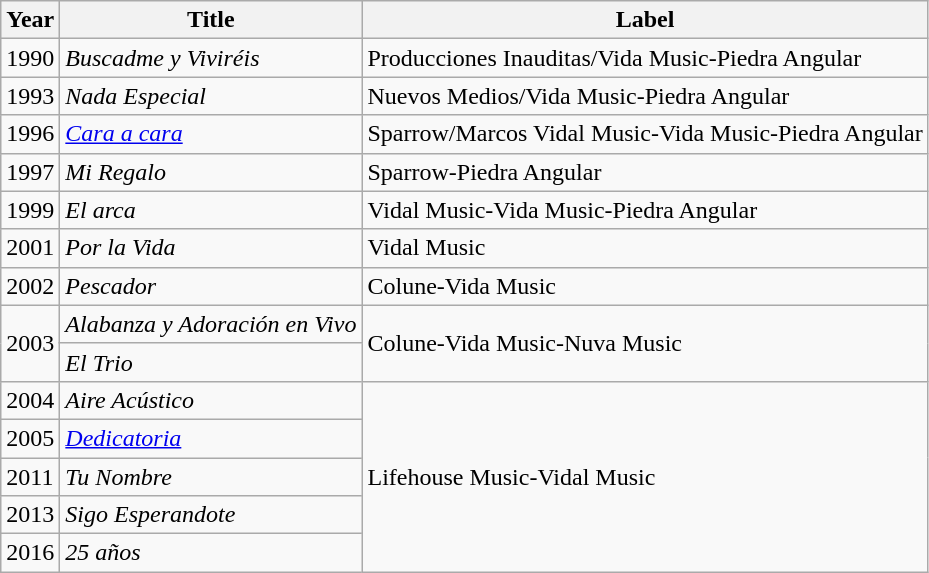<table class="wikitable">
<tr>
<th>Year</th>
<th>Title</th>
<th>Label</th>
</tr>
<tr>
<td>1990</td>
<td><em>Buscadme y Viviréis</em></td>
<td>Producciones Inauditas/Vida Music-Piedra Angular</td>
</tr>
<tr>
<td>1993</td>
<td><em>Nada Especial</em></td>
<td>Nuevos Medios/Vida Music-Piedra Angular</td>
</tr>
<tr>
<td>1996</td>
<td><em><a href='#'>Cara a cara</a></em></td>
<td>Sparrow/Marcos Vidal Music-Vida Music-Piedra Angular</td>
</tr>
<tr>
<td>1997</td>
<td><em>Mi Regalo</em></td>
<td>Sparrow-Piedra Angular</td>
</tr>
<tr>
<td>1999</td>
<td><em>El arca</em></td>
<td>Vidal Music-Vida Music-Piedra Angular</td>
</tr>
<tr>
<td>2001</td>
<td><em>Por la Vida</em></td>
<td>Vidal Music</td>
</tr>
<tr>
<td>2002</td>
<td><em>Pescador</em></td>
<td>Colune-Vida Music</td>
</tr>
<tr>
<td rowspan="2">2003</td>
<td><em>Alabanza y Adoración en Vivo</em></td>
<td rowspan="2">Colune-Vida Music-Nuva Music</td>
</tr>
<tr>
<td><em>El Trio</em></td>
</tr>
<tr>
<td>2004</td>
<td><em>Aire Acústico</em></td>
<td rowspan="5">Lifehouse Music-Vidal Music</td>
</tr>
<tr>
<td>2005</td>
<td><em><a href='#'>Dedicatoria</a></em></td>
</tr>
<tr>
<td>2011</td>
<td><em>Tu Nombre</em></td>
</tr>
<tr>
<td>2013</td>
<td><em>Sigo Esperandote</em></td>
</tr>
<tr>
<td>2016</td>
<td><em>25 años</em></td>
</tr>
</table>
